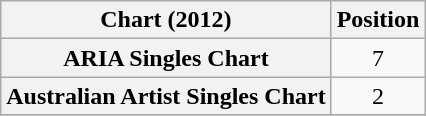<table class="wikitable sortable plainrowheaders" style="text-align:center">
<tr>
<th scope="col">Chart (2012)</th>
<th scope="col">Position</th>
</tr>
<tr>
<th scope="row">ARIA Singles Chart</th>
<td>7</td>
</tr>
<tr>
<th scope="row">Australian Artist Singles Chart</th>
<td>2</td>
</tr>
<tr>
</tr>
</table>
